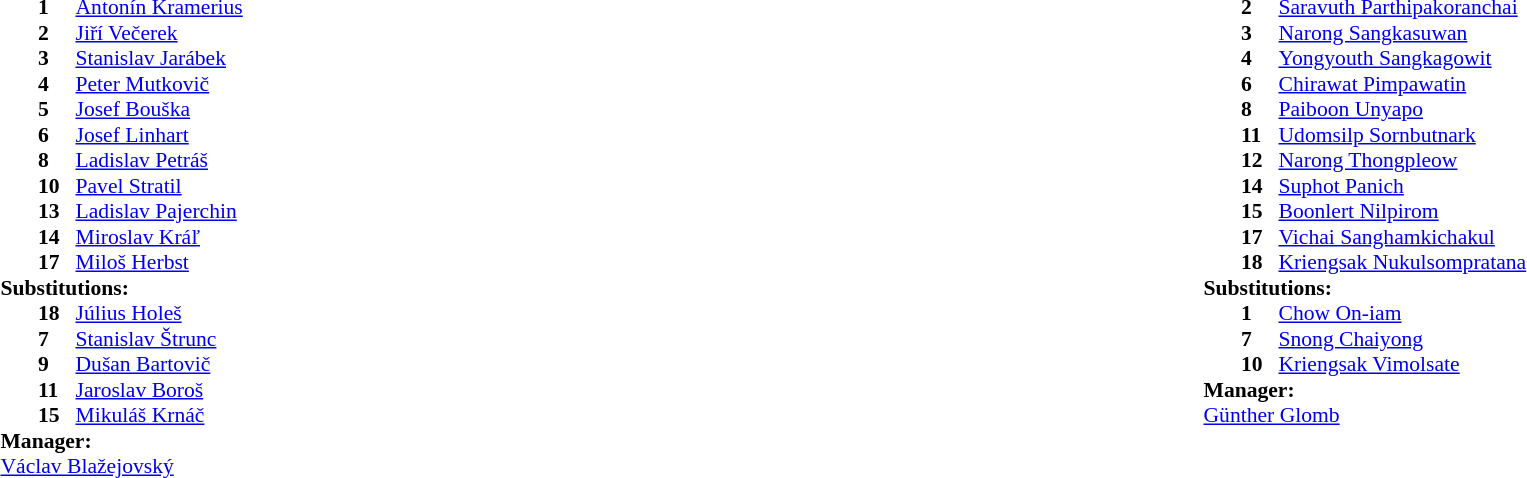<table width="100%">
<tr>
<td valign="top" width="40%"><br><table style="font-size:90%" cellspacing="0" cellpadding="0">
<tr>
<th width=25></th>
<th width=25></th>
</tr>
<tr>
<td></td>
<td><strong>1</strong></td>
<td><a href='#'>Antonín Kramerius</a></td>
</tr>
<tr>
<td></td>
<td><strong>2</strong></td>
<td><a href='#'>Jiří Večerek</a></td>
</tr>
<tr>
<td></td>
<td><strong>3</strong></td>
<td><a href='#'>Stanislav Jarábek</a></td>
</tr>
<tr>
<td></td>
<td><strong>4</strong></td>
<td><a href='#'>Peter Mutkovič</a></td>
</tr>
<tr>
<td></td>
<td><strong>5</strong></td>
<td><a href='#'>Josef Bouška</a></td>
</tr>
<tr>
<td></td>
<td><strong>6</strong></td>
<td><a href='#'>Josef Linhart</a></td>
</tr>
<tr>
<td></td>
<td><strong>8</strong></td>
<td><a href='#'>Ladislav Petráš</a></td>
</tr>
<tr>
<td></td>
<td><strong>10</strong></td>
<td><a href='#'>Pavel Stratil</a></td>
<td></td>
<td></td>
</tr>
<tr>
<td></td>
<td><strong>13</strong></td>
<td><a href='#'>Ladislav Pajerchin</a></td>
</tr>
<tr>
<td></td>
<td><strong>14</strong></td>
<td><a href='#'>Miroslav Kráľ</a></td>
<td></td>
</tr>
<tr>
<td></td>
<td><strong>17</strong></td>
<td><a href='#'>Miloš Herbst</a></td>
<td></td>
<td></td>
</tr>
<tr>
<td colspan=3><strong>Substitutions:</strong></td>
</tr>
<tr>
<td></td>
<td><strong>18</strong></td>
<td><a href='#'>Július Holeš</a></td>
</tr>
<tr>
<td></td>
<td><strong>7</strong></td>
<td><a href='#'>Stanislav Štrunc</a></td>
<td></td>
<td></td>
</tr>
<tr>
<td></td>
<td><strong>9</strong></td>
<td><a href='#'>Dušan Bartovič</a></td>
</tr>
<tr>
<td></td>
<td><strong>11</strong></td>
<td><a href='#'>Jaroslav Boroš</a></td>
</tr>
<tr>
<td></td>
<td><strong>15</strong></td>
<td><a href='#'>Mikuláš Krnáč</a></td>
<td></td>
<td></td>
</tr>
<tr>
<td colspan=3><strong>Manager:</strong></td>
</tr>
<tr>
<td colspan=3> <a href='#'>Václav Blažejovský</a></td>
</tr>
</table>
</td>
<td valign="top" width="50%"><br><table style="font-size:90%; margin:auto" cellspacing="0" cellpadding="0">
<tr>
<th width=25></th>
<th width=25></th>
</tr>
<tr>
<td></td>
<td><strong>2</strong></td>
<td><a href='#'>Saravuth Parthipakoranchai</a></td>
</tr>
<tr>
<td></td>
<td><strong>3</strong></td>
<td><a href='#'>Narong Sangkasuwan</a></td>
</tr>
<tr>
<td></td>
<td><strong>4</strong></td>
<td><a href='#'>Yongyouth Sangkagowit</a></td>
</tr>
<tr>
<td></td>
<td><strong>6</strong></td>
<td><a href='#'>Chirawat Pimpawatin</a></td>
</tr>
<tr>
<td></td>
<td><strong>8</strong></td>
<td><a href='#'>Paiboon Unyapo</a></td>
</tr>
<tr>
<td></td>
<td><strong>11</strong></td>
<td><a href='#'>Udomsilp Sornbutnark</a></td>
<td></td>
<td></td>
</tr>
<tr>
<td></td>
<td><strong>12</strong></td>
<td><a href='#'>Narong Thongpleow</a></td>
</tr>
<tr>
<td></td>
<td><strong>14</strong></td>
<td><a href='#'>Suphot Panich</a></td>
</tr>
<tr>
<td></td>
<td><strong>15</strong></td>
<td><a href='#'>Boonlert Nilpirom</a></td>
</tr>
<tr>
<td></td>
<td><strong>17</strong></td>
<td><a href='#'>Vichai Sanghamkichakul</a></td>
</tr>
<tr>
<td></td>
<td><strong>18</strong></td>
<td><a href='#'>Kriengsak Nukulsompratana</a></td>
</tr>
<tr>
<td colspan=3><strong>Substitutions:</strong></td>
</tr>
<tr>
<td></td>
<td><strong>1</strong></td>
<td><a href='#'>Chow On-iam</a></td>
</tr>
<tr>
<td></td>
<td><strong>7</strong></td>
<td><a href='#'>Snong Chaiyong</a></td>
</tr>
<tr>
<td></td>
<td><strong>10</strong></td>
<td><a href='#'>Kriengsak Vimolsate</a></td>
<td></td>
<td></td>
</tr>
<tr>
<td colspan=3><strong>Manager:</strong></td>
</tr>
<tr>
<td colspan=3> <a href='#'>Günther Glomb</a></td>
</tr>
</table>
</td>
</tr>
</table>
